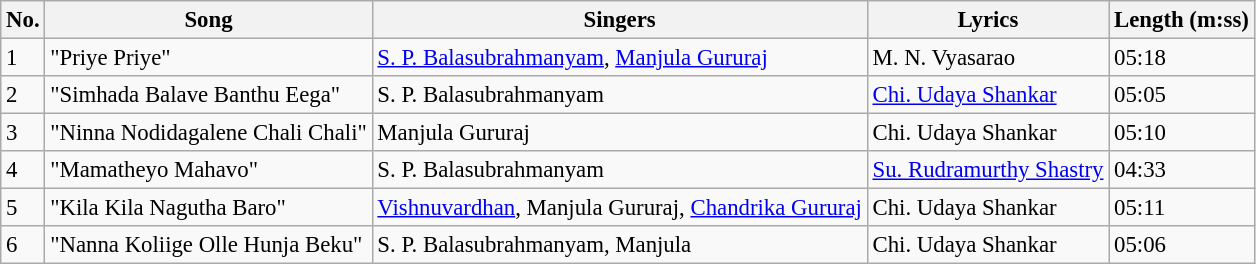<table class="wikitable" style="font-size:95%;">
<tr>
<th>No.</th>
<th>Song</th>
<th>Singers</th>
<th>Lyrics</th>
<th>Length (m:ss)</th>
</tr>
<tr>
<td>1</td>
<td>"Priye Priye"</td>
<td><a href='#'>S. P. Balasubrahmanyam</a>, <a href='#'>Manjula Gururaj</a></td>
<td>M. N. Vyasarao</td>
<td>05:18</td>
</tr>
<tr>
<td>2</td>
<td>"Simhada Balave Banthu Eega"</td>
<td>S. P. Balasubrahmanyam</td>
<td><a href='#'>Chi. Udaya Shankar</a></td>
<td>05:05</td>
</tr>
<tr>
<td>3</td>
<td>"Ninna Nodidagalene Chali Chali"</td>
<td>Manjula Gururaj</td>
<td>Chi. Udaya Shankar</td>
<td>05:10</td>
</tr>
<tr>
<td>4</td>
<td>"Mamatheyo Mahavo"</td>
<td>S. P. Balasubrahmanyam</td>
<td><a href='#'>Su. Rudramurthy Shastry</a></td>
<td>04:33</td>
</tr>
<tr>
<td>5</td>
<td>"Kila Kila Nagutha Baro"</td>
<td><a href='#'>Vishnuvardhan</a>, Manjula Gururaj, <a href='#'>Chandrika Gururaj</a></td>
<td>Chi. Udaya Shankar</td>
<td>05:11</td>
</tr>
<tr>
<td>6</td>
<td>"Nanna Koliige Olle Hunja Beku"</td>
<td>S. P. Balasubrahmanyam, Manjula</td>
<td>Chi. Udaya Shankar</td>
<td>05:06</td>
</tr>
</table>
